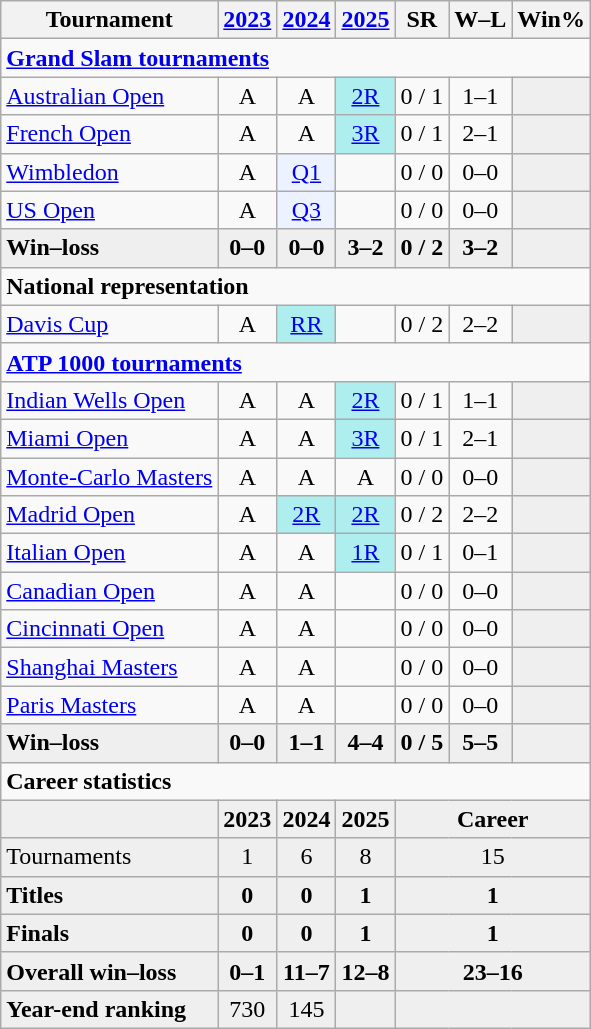<table class=wikitable style=text-align:center;>
<tr>
<th>Tournament</th>
<th><a href='#'>2023</a></th>
<th><a href='#'>2024</a></th>
<th><a href='#'>2025</a></th>
<th>SR</th>
<th>W–L</th>
<th>Win%</th>
</tr>
<tr>
<td colspan=8 align="left"><strong><a href='#'>Grand Slam tournaments</a></strong></td>
</tr>
<tr>
<td align=left><a href='#'>Australian Open</a></td>
<td>A</td>
<td>A</td>
<td style=background:#afeeee><a href='#'>2R</a></td>
<td>0 / 1</td>
<td>1–1</td>
<td bgcolor=efefef></td>
</tr>
<tr>
<td align=left><a href='#'>French Open</a></td>
<td>A</td>
<td>A</td>
<td style=background:#afeeee><a href='#'>3R</a></td>
<td>0 / 1</td>
<td>2–1</td>
<td bgcolor=efefef></td>
</tr>
<tr>
<td align=left><a href='#'>Wimbledon</a></td>
<td>A</td>
<td style=background:#ecf2ff><a href='#'>Q1</a></td>
<td></td>
<td>0 / 0</td>
<td>0–0</td>
<td bgcolor=efefef></td>
</tr>
<tr>
<td align=left><a href='#'>US Open</a></td>
<td>A</td>
<td style=background:#ecf2ff><a href='#'>Q3</a></td>
<td></td>
<td>0 / 0</td>
<td>0–0</td>
<td bgcolor=efefef></td>
</tr>
<tr style=font-weight:bold;background:#efefef>
<td style=text-align:left>Win–loss</td>
<td>0–0</td>
<td>0–0</td>
<td>3–2</td>
<td>0 / 2</td>
<td>3–2</td>
<td bgcolor=efefef></td>
</tr>
<tr>
<td colspan=8 align="left"><strong>National representation</strong></td>
</tr>
<tr>
<td align=left><a href='#'>Davis Cup</a></td>
<td>A</td>
<td style=background:#afeeee><a href='#'>RR</a></td>
<td></td>
<td>0 / 2</td>
<td>2–2</td>
<td bgcolor=efefef></td>
</tr>
<tr>
<td colspan=8 align="left"><strong><a href='#'>ATP 1000 tournaments</a></strong></td>
</tr>
<tr>
<td align=left><a href='#'>Indian Wells Open</a></td>
<td>A</td>
<td>A</td>
<td style=background:#afeeee><a href='#'>2R</a></td>
<td>0 / 1</td>
<td>1–1</td>
<td bgcolor=efefef></td>
</tr>
<tr>
<td align=left><a href='#'>Miami Open</a></td>
<td>A</td>
<td>A</td>
<td style=background:#afeeee><a href='#'>3R</a></td>
<td>0 / 1</td>
<td>2–1</td>
<td bgcolor=efefef></td>
</tr>
<tr>
<td align=left><a href='#'>Monte-Carlo Masters</a></td>
<td>A</td>
<td>A</td>
<td>A</td>
<td>0 / 0</td>
<td>0–0</td>
<td bgcolor=efefef></td>
</tr>
<tr>
<td align=left><a href='#'>Madrid Open</a></td>
<td>A</td>
<td style=background:#afeeee><a href='#'>2R</a></td>
<td style=background:#afeeee><a href='#'>2R</a></td>
<td>0 / 2</td>
<td>2–2</td>
<td bgcolor=efefef></td>
</tr>
<tr>
<td align=left><a href='#'>Italian Open</a></td>
<td>A</td>
<td>A</td>
<td style=background:#afeeee><a href='#'>1R</a></td>
<td>0 / 1</td>
<td>0–1</td>
<td bgcolor=efefef></td>
</tr>
<tr>
<td align=left><a href='#'>Canadian Open</a></td>
<td>A</td>
<td>A</td>
<td></td>
<td>0 / 0</td>
<td>0–0</td>
<td bgcolor=efefef></td>
</tr>
<tr>
<td align=left><a href='#'>Cincinnati Open</a></td>
<td>A</td>
<td>A</td>
<td></td>
<td>0 / 0</td>
<td>0–0</td>
<td bgcolor=efefef></td>
</tr>
<tr>
<td align=left><a href='#'>Shanghai Masters</a></td>
<td>A</td>
<td>A</td>
<td></td>
<td>0 / 0</td>
<td>0–0</td>
<td bgcolor=efefef></td>
</tr>
<tr>
<td align=left><a href='#'>Paris Masters</a></td>
<td>A</td>
<td>A</td>
<td></td>
<td>0 / 0</td>
<td>0–0</td>
<td bgcolor=efefef></td>
</tr>
<tr style=font-weight:bold;background:#efefef>
<td style=text-align:left>Win–loss</td>
<td>0–0</td>
<td>1–1</td>
<td>4–4</td>
<td>0 / 5</td>
<td>5–5</td>
<td bgcolor=efefef></td>
</tr>
<tr>
<td colspan=8 align="left"><strong>Career statistics</strong></td>
</tr>
<tr style=font-weight:bold;background:#efefef>
<td></td>
<td>2023</td>
<td>2024</td>
<td>2025</td>
<td colspan="3">Career</td>
</tr>
<tr bgcolor=efefef>
<td align=left>Tournaments</td>
<td>1</td>
<td>6</td>
<td>8</td>
<td colspan="3">15</td>
</tr>
<tr style=font-weight:bold;background:#efefef>
<td style=text-align:left>Titles</td>
<td>0</td>
<td>0</td>
<td>1</td>
<td colspan="3">1</td>
</tr>
<tr style=font-weight:bold;background:#efefef>
<td style=text-align:left>Finals</td>
<td>0</td>
<td>0</td>
<td>1</td>
<td colspan="3">1</td>
</tr>
<tr style=font-weight:bold;background:#efefef>
<td style=text-align:left>Overall win–loss</td>
<td>0–1</td>
<td>11–7</td>
<td>12–8</td>
<td colspan="3">23–16</td>
</tr>
<tr bgcolor=efefef>
<td align=left><strong>Year-end ranking</strong></td>
<td>730</td>
<td>145</td>
<td></td>
<td colspan="3"><strong></strong></td>
</tr>
</table>
